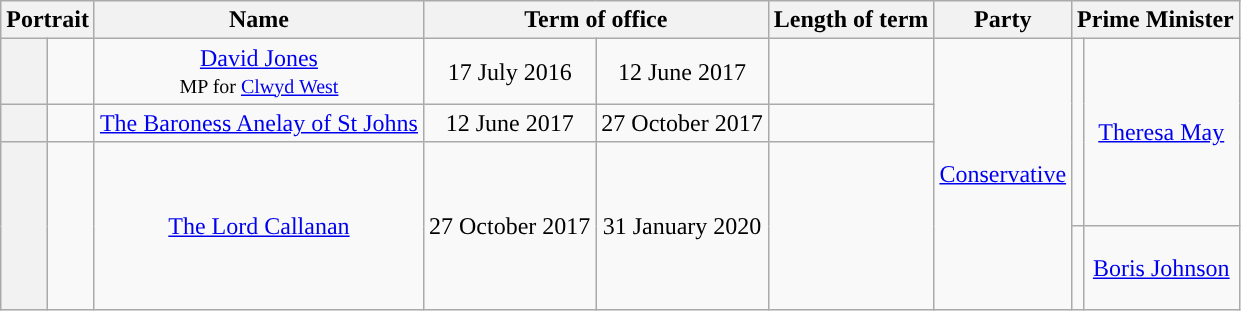<table class="wikitable" style="text-align:center">
<tr>
<th colspan="2">Portrait</th>
<th>Name</th>
<th colspan="2">Term of office</th>
<th>Length of term</th>
<th>Party</th>
<th colspan="2">Prime Minister</th>
</tr>
<tr>
<th style="background-color: "></th>
<td></td>
<td><a href='#'>David Jones</a><br><small>MP for <a href='#'>Clwyd West</a></small></td>
<td>17 July 2016</td>
<td>12 June 2017</td>
<td></td>
<td rowspan="4"><a href='#'>Conservative</a></td>
<td rowspan="3" style="background-color: "></td>
<td rowspan="3"><a href='#'>Theresa May</a></td>
</tr>
<tr>
<th style="background-color: "></th>
<td></td>
<td><a href='#'>The Baroness Anelay of St Johns</a></td>
<td>12 June 2017</td>
<td>27 October 2017</td>
<td></td>
</tr>
<tr style=height:3.5em>
<th rowspan="2" style="background-color: "></th>
<td rowspan="2"></td>
<td rowspan="2"><a href='#'>The Lord Callanan</a></td>
<td rowspan="2">27 October 2017</td>
<td rowspan="2">31 January 2020</td>
<td rowspan="2"></td>
</tr>
<tr style=height:3.5em>
<td style="background-color: "></td>
<td><a href='#'>Boris Johnson</a></td>
</tr>
</table>
